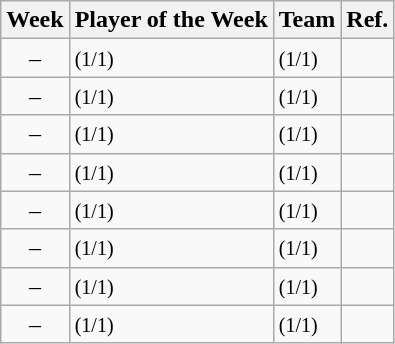<table class="wikitable sortable" style="text-align:left">
<tr>
<th>Week</th>
<th>Player of the Week</th>
<th>Team</th>
<th class=unsortable>Ref.</th>
</tr>
<tr>
<td align=center>–</td>
<td><small>(1/1)</small></td>
<td><small>(1/1)</small></td>
<td align=center></td>
</tr>
<tr>
<td align=center>–</td>
<td><small>(1/1)</small></td>
<td><small>(1/1)</small></td>
<td align=center></td>
</tr>
<tr>
<td align=center>–</td>
<td><small>(1/1)</small></td>
<td><small>(1/1)</small></td>
<td align=center></td>
</tr>
<tr>
<td align=center>–</td>
<td><small>(1/1)</small></td>
<td><small>(1/1)</small></td>
<td align=center></td>
</tr>
<tr>
<td align=center>–</td>
<td><small>(1/1)</small></td>
<td><small>(1/1)</small></td>
<td align=center></td>
</tr>
<tr>
<td align=center>–</td>
<td><small>(1/1)</small></td>
<td><small>(1/1)</small></td>
<td align=center></td>
</tr>
<tr>
<td align=center>–</td>
<td><small>(1/1)</small></td>
<td><small>(1/1)</small></td>
<td align=center></td>
</tr>
<tr>
<td align=center>–</td>
<td><small>(1/1)</small></td>
<td><small>(1/1)</small></td>
<td align=center></td>
</tr>
</table>
